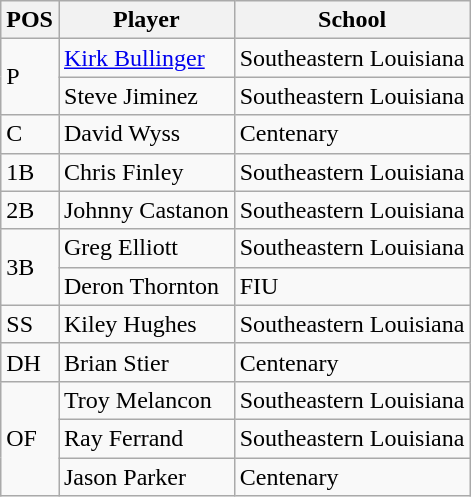<table class=wikitable>
<tr>
<th>POS</th>
<th>Player</th>
<th>School</th>
</tr>
<tr>
<td rowspan=2>P</td>
<td><a href='#'>Kirk Bullinger</a></td>
<td>Southeastern Louisiana</td>
</tr>
<tr>
<td>Steve Jiminez</td>
<td>Southeastern Louisiana</td>
</tr>
<tr>
<td>C</td>
<td>David Wyss</td>
<td>Centenary</td>
</tr>
<tr>
<td>1B</td>
<td>Chris Finley</td>
<td>Southeastern Louisiana</td>
</tr>
<tr>
<td>2B</td>
<td>Johnny Castanon</td>
<td>Southeastern Louisiana</td>
</tr>
<tr>
<td rowspan=2>3B</td>
<td>Greg Elliott</td>
<td>Southeastern Louisiana</td>
</tr>
<tr>
<td>Deron Thornton</td>
<td>FIU</td>
</tr>
<tr>
<td>SS</td>
<td>Kiley Hughes</td>
<td>Southeastern Louisiana</td>
</tr>
<tr>
<td>DH</td>
<td>Brian Stier</td>
<td>Centenary</td>
</tr>
<tr>
<td rowspan=3>OF</td>
<td>Troy Melancon</td>
<td>Southeastern Louisiana</td>
</tr>
<tr>
<td>Ray Ferrand</td>
<td>Southeastern Louisiana</td>
</tr>
<tr>
<td>Jason Parker</td>
<td>Centenary</td>
</tr>
</table>
